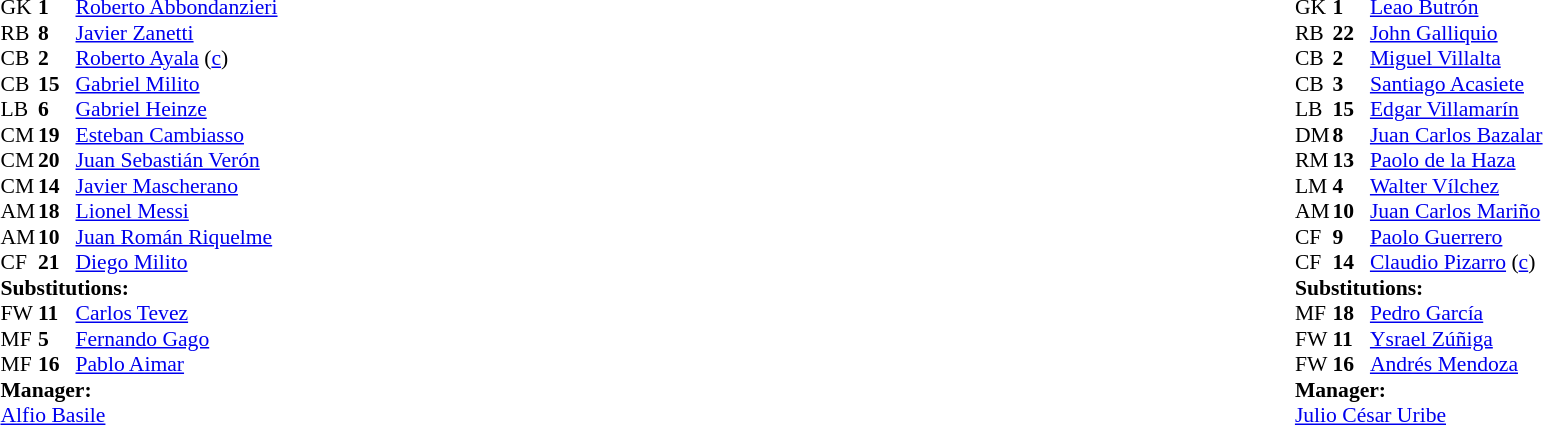<table width="100%">
<tr>
<td valign="top" width="50%"><br><table style="font-size: 90%" cellspacing="0" cellpadding="0">
<tr>
<th width=25></th>
<th width=25></th>
</tr>
<tr>
<td>GK</td>
<td><strong>1</strong></td>
<td><a href='#'>Roberto Abbondanzieri</a></td>
</tr>
<tr>
<td>RB</td>
<td><strong>8</strong></td>
<td><a href='#'>Javier Zanetti</a></td>
</tr>
<tr>
<td>CB</td>
<td><strong>2</strong></td>
<td><a href='#'>Roberto Ayala</a> (<a href='#'>c</a>)</td>
<td></td>
</tr>
<tr>
<td>CB</td>
<td><strong>15</strong></td>
<td><a href='#'>Gabriel Milito</a></td>
</tr>
<tr>
<td>LB</td>
<td><strong>6</strong></td>
<td><a href='#'>Gabriel Heinze</a></td>
</tr>
<tr>
<td>CM</td>
<td><strong>19</strong></td>
<td><a href='#'>Esteban Cambiasso</a></td>
<td></td>
<td></td>
</tr>
<tr>
<td>CM</td>
<td><strong>20</strong></td>
<td><a href='#'>Juan Sebastián Verón</a></td>
<td></td>
<td></td>
</tr>
<tr>
<td>CM</td>
<td><strong>14</strong></td>
<td><a href='#'>Javier Mascherano</a></td>
</tr>
<tr>
<td>AM</td>
<td><strong>18</strong></td>
<td><a href='#'>Lionel Messi</a></td>
</tr>
<tr>
<td>AM</td>
<td><strong>10</strong></td>
<td><a href='#'>Juan Román Riquelme</a></td>
</tr>
<tr>
<td>CF</td>
<td><strong>21</strong></td>
<td><a href='#'>Diego Milito</a></td>
<td></td>
<td></td>
</tr>
<tr>
<td colspan=3><strong>Substitutions:</strong></td>
</tr>
<tr>
<td>FW</td>
<td><strong>11</strong></td>
<td><a href='#'>Carlos Tevez</a></td>
<td></td>
<td></td>
</tr>
<tr>
<td>MF</td>
<td><strong>5</strong></td>
<td><a href='#'>Fernando Gago</a></td>
<td></td>
<td></td>
</tr>
<tr>
<td>MF</td>
<td><strong>16</strong></td>
<td><a href='#'>Pablo Aimar</a></td>
<td></td>
<td></td>
</tr>
<tr>
<td colspan=3><strong>Manager:</strong></td>
</tr>
<tr>
<td colspan="4"><a href='#'>Alfio Basile</a></td>
</tr>
</table>
</td>
<td valign="top"></td>
<td valign="top" width="50%"><br><table style="font-size: 90%" cellspacing="0" cellpadding="0" align="center">
<tr>
<th width=25></th>
<th width=25></th>
</tr>
<tr>
<td>GK</td>
<td><strong>1</strong></td>
<td><a href='#'>Leao Butrón</a></td>
</tr>
<tr>
<td>RB</td>
<td><strong>22</strong></td>
<td><a href='#'>John Galliquio</a></td>
</tr>
<tr>
<td>CB</td>
<td><strong>2</strong></td>
<td><a href='#'>Miguel Villalta</a></td>
</tr>
<tr>
<td>CB</td>
<td><strong>3</strong></td>
<td><a href='#'>Santiago Acasiete</a></td>
<td></td>
</tr>
<tr>
<td>LB</td>
<td><strong>15</strong></td>
<td><a href='#'>Edgar Villamarín</a></td>
<td></td>
<td></td>
</tr>
<tr>
<td>DM</td>
<td><strong>8</strong></td>
<td><a href='#'>Juan Carlos Bazalar</a></td>
</tr>
<tr>
<td>RM</td>
<td><strong>13</strong></td>
<td><a href='#'>Paolo de la Haza</a></td>
<td></td>
</tr>
<tr>
<td>LM</td>
<td><strong>4</strong></td>
<td><a href='#'>Walter Vílchez</a></td>
</tr>
<tr>
<td>AM</td>
<td><strong>10</strong></td>
<td><a href='#'>Juan Carlos Mariño</a></td>
<td></td>
<td></td>
</tr>
<tr>
<td>CF</td>
<td><strong>9</strong></td>
<td><a href='#'>Paolo Guerrero</a></td>
<td></td>
<td></td>
</tr>
<tr>
<td>CF</td>
<td><strong>14</strong></td>
<td><a href='#'>Claudio Pizarro</a> (<a href='#'>c</a>)</td>
</tr>
<tr>
<td colspan=3><strong>Substitutions:</strong></td>
</tr>
<tr>
<td>MF</td>
<td><strong>18</strong></td>
<td><a href='#'>Pedro García</a></td>
<td></td>
<td></td>
</tr>
<tr>
<td>FW</td>
<td><strong>11</strong></td>
<td><a href='#'>Ysrael Zúñiga</a></td>
<td></td>
<td></td>
</tr>
<tr>
<td>FW</td>
<td><strong>16</strong></td>
<td><a href='#'>Andrés Mendoza</a></td>
<td></td>
<td></td>
</tr>
<tr>
<td colspan=3><strong>Manager:</strong></td>
</tr>
<tr>
<td colspan=3><a href='#'>Julio César Uribe</a></td>
</tr>
</table>
</td>
</tr>
</table>
